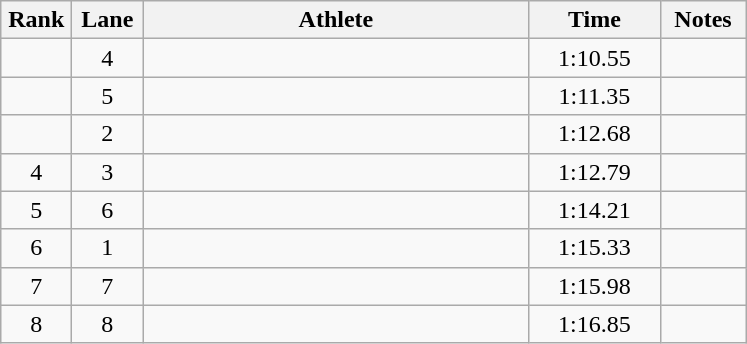<table class="wikitable sortable" style="text-align:center">
<tr>
<th width=40>Rank</th>
<th width=40>Lane</th>
<th width=250>Athlete</th>
<th width=80>Time</th>
<th width=50>Notes</th>
</tr>
<tr>
<td></td>
<td>4</td>
<td align=left></td>
<td>1:10.55</td>
<td></td>
</tr>
<tr>
<td></td>
<td>5</td>
<td align=left></td>
<td>1:11.35</td>
<td></td>
</tr>
<tr>
<td></td>
<td>2</td>
<td align=left></td>
<td>1:12.68</td>
<td></td>
</tr>
<tr>
<td>4</td>
<td>3</td>
<td align=left></td>
<td>1:12.79</td>
<td></td>
</tr>
<tr>
<td>5</td>
<td>6</td>
<td align=left></td>
<td>1:14.21</td>
<td></td>
</tr>
<tr>
<td>6</td>
<td>1</td>
<td align=left></td>
<td>1:15.33</td>
<td></td>
</tr>
<tr>
<td>7</td>
<td>7</td>
<td align=left></td>
<td>1:15.98</td>
<td></td>
</tr>
<tr>
<td>8</td>
<td>8</td>
<td align=left></td>
<td>1:16.85</td>
<td></td>
</tr>
</table>
